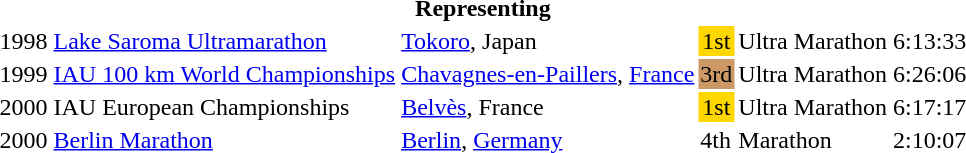<table>
<tr>
<th colspan="6">Representing </th>
</tr>
<tr>
<td>1998</td>
<td><a href='#'>Lake Saroma Ultramarathon</a></td>
<td><a href='#'>Tokoro</a>, Japan</td>
<td style="background-color:#ffd700;text-align:center">1st</td>
<td>Ultra Marathon</td>
<td>6:13:33 </td>
</tr>
<tr>
<td>1999</td>
<td><a href='#'>IAU 100 km World Championships</a></td>
<td><a href='#'>Chavagnes-en-Paillers</a>, <a href='#'>France</a></td>
<td style="background-color:#c96;text-align:center">3rd</td>
<td>Ultra Marathon</td>
<td>6:26:06</td>
</tr>
<tr>
<td>2000</td>
<td>IAU European Championships</td>
<td><a href='#'>Belvès</a>, France</td>
<td style="background-color:#ffd700;text-align:center">1st</td>
<td>Ultra Marathon</td>
<td>6:17:17</td>
</tr>
<tr>
<td>2000</td>
<td><a href='#'>Berlin Marathon</a></td>
<td><a href='#'>Berlin</a>, <a href='#'>Germany</a></td>
<td>4th</td>
<td>Marathon</td>
<td>2:10:07</td>
</tr>
</table>
